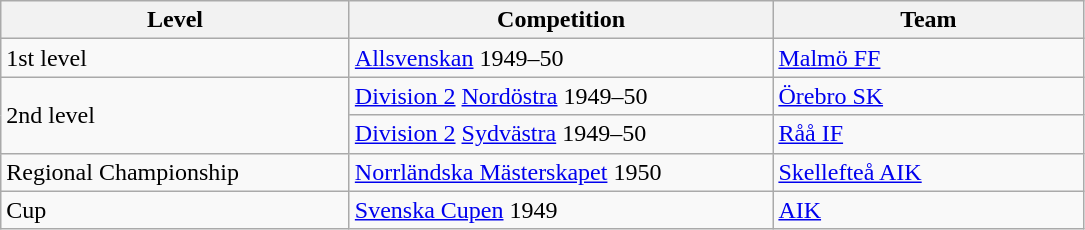<table class="wikitable" style="text-align: left;">
<tr>
<th style="width: 225px;">Level</th>
<th style="width: 275px;">Competition</th>
<th style="width: 200px;">Team</th>
</tr>
<tr>
<td>1st level</td>
<td><a href='#'>Allsvenskan</a> 1949–50</td>
<td><a href='#'>Malmö FF</a></td>
</tr>
<tr>
<td rowspan=2>2nd level</td>
<td><a href='#'>Division 2</a> <a href='#'>Nordöstra</a> 1949–50</td>
<td><a href='#'>Örebro SK</a></td>
</tr>
<tr>
<td><a href='#'>Division 2</a> <a href='#'>Sydvästra</a> 1949–50</td>
<td><a href='#'>Råå IF</a></td>
</tr>
<tr>
<td>Regional Championship</td>
<td><a href='#'>Norrländska Mästerskapet</a> 1950</td>
<td><a href='#'>Skellefteå AIK</a></td>
</tr>
<tr>
<td>Cup</td>
<td><a href='#'>Svenska Cupen</a> 1949</td>
<td><a href='#'>AIK</a></td>
</tr>
</table>
